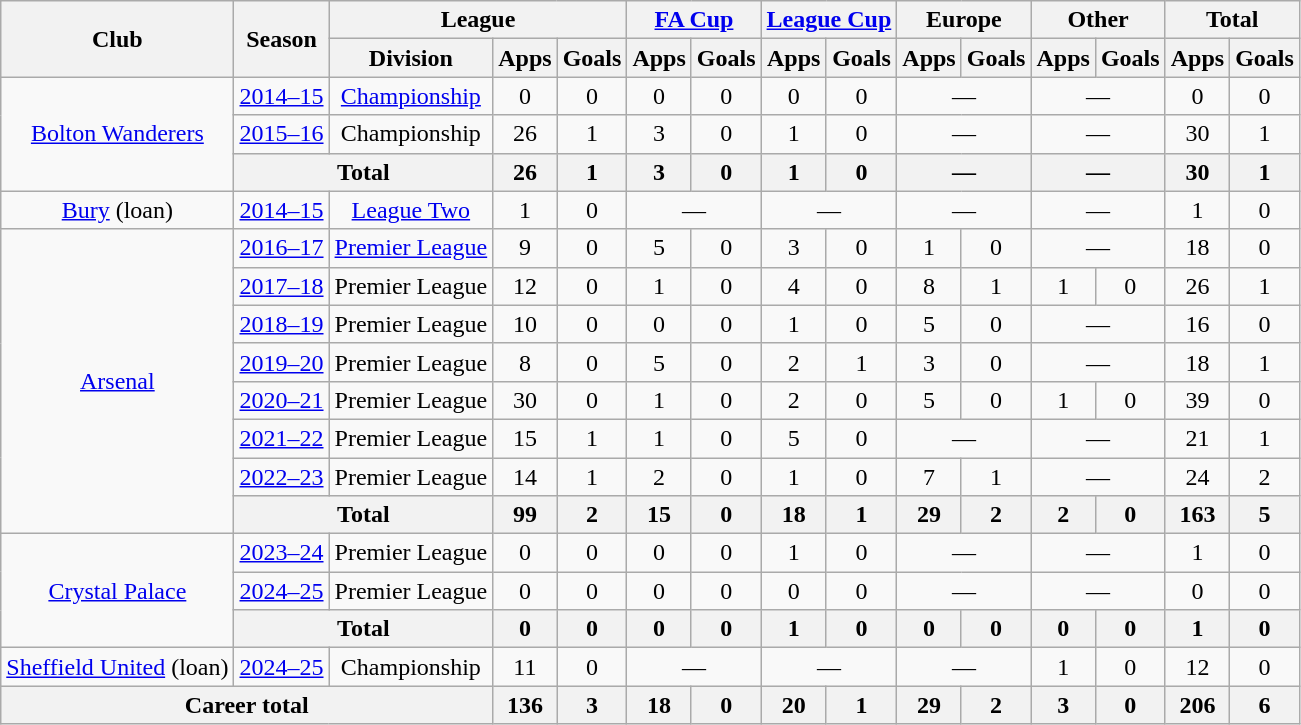<table class=wikitable style=text-align:center>
<tr>
<th rowspan=2>Club</th>
<th rowspan=2>Season</th>
<th colspan=3>League</th>
<th colspan=2><a href='#'>FA Cup</a></th>
<th colspan=2><a href='#'>League Cup</a></th>
<th colspan=2>Europe</th>
<th colspan=2>Other</th>
<th colspan=2>Total</th>
</tr>
<tr>
<th>Division</th>
<th>Apps</th>
<th>Goals</th>
<th>Apps</th>
<th>Goals</th>
<th>Apps</th>
<th>Goals</th>
<th>Apps</th>
<th>Goals</th>
<th>Apps</th>
<th>Goals</th>
<th>Apps</th>
<th>Goals</th>
</tr>
<tr>
<td rowspan=3><a href='#'>Bolton Wanderers</a></td>
<td><a href='#'>2014–15</a></td>
<td><a href='#'>Championship</a></td>
<td>0</td>
<td>0</td>
<td>0</td>
<td>0</td>
<td>0</td>
<td>0</td>
<td colspan=2>—</td>
<td colspan=2>—</td>
<td>0</td>
<td>0</td>
</tr>
<tr>
<td><a href='#'>2015–16</a></td>
<td>Championship</td>
<td>26</td>
<td>1</td>
<td>3</td>
<td>0</td>
<td>1</td>
<td>0</td>
<td colspan=2>—</td>
<td colspan=2>—</td>
<td>30</td>
<td>1</td>
</tr>
<tr>
<th colspan=2>Total</th>
<th>26</th>
<th>1</th>
<th>3</th>
<th>0</th>
<th>1</th>
<th>0</th>
<th colspan=2>—</th>
<th colspan=2>—</th>
<th>30</th>
<th>1</th>
</tr>
<tr>
<td><a href='#'>Bury</a> (loan)</td>
<td><a href='#'>2014–15</a></td>
<td><a href='#'>League Two</a></td>
<td>1</td>
<td>0</td>
<td colspan=2>—</td>
<td colspan=2>—</td>
<td colspan=2>—</td>
<td colspan=2>—</td>
<td>1</td>
<td>0</td>
</tr>
<tr>
<td rowspan=8><a href='#'>Arsenal</a></td>
<td><a href='#'>2016–17</a></td>
<td><a href='#'>Premier League</a></td>
<td>9</td>
<td>0</td>
<td>5</td>
<td>0</td>
<td>3</td>
<td>0</td>
<td>1</td>
<td>0</td>
<td colspan=2>—</td>
<td>18</td>
<td>0</td>
</tr>
<tr>
<td><a href='#'>2017–18</a></td>
<td>Premier League</td>
<td>12</td>
<td>0</td>
<td>1</td>
<td>0</td>
<td>4</td>
<td>0</td>
<td>8</td>
<td>1</td>
<td>1</td>
<td>0</td>
<td>26</td>
<td>1</td>
</tr>
<tr>
<td><a href='#'>2018–19</a></td>
<td>Premier League</td>
<td>10</td>
<td>0</td>
<td>0</td>
<td>0</td>
<td>1</td>
<td>0</td>
<td>5</td>
<td>0</td>
<td colspan=2>—</td>
<td>16</td>
<td>0</td>
</tr>
<tr>
<td><a href='#'>2019–20</a></td>
<td>Premier League</td>
<td>8</td>
<td>0</td>
<td>5</td>
<td>0</td>
<td>2</td>
<td>1</td>
<td>3</td>
<td>0</td>
<td colspan=2>—</td>
<td>18</td>
<td>1</td>
</tr>
<tr>
<td><a href='#'>2020–21</a></td>
<td>Premier League</td>
<td>30</td>
<td>0</td>
<td>1</td>
<td>0</td>
<td>2</td>
<td>0</td>
<td>5</td>
<td>0</td>
<td>1</td>
<td>0</td>
<td>39</td>
<td>0</td>
</tr>
<tr>
<td><a href='#'>2021–22</a></td>
<td>Premier League</td>
<td>15</td>
<td>1</td>
<td>1</td>
<td>0</td>
<td>5</td>
<td>0</td>
<td colspan=2>—</td>
<td colspan=2>—</td>
<td>21</td>
<td>1</td>
</tr>
<tr>
<td><a href='#'>2022–23</a></td>
<td>Premier League</td>
<td>14</td>
<td>1</td>
<td>2</td>
<td>0</td>
<td>1</td>
<td>0</td>
<td>7</td>
<td>1</td>
<td colspan=2>—</td>
<td>24</td>
<td>2</td>
</tr>
<tr>
<th colspan=2>Total</th>
<th>99</th>
<th>2</th>
<th>15</th>
<th>0</th>
<th>18</th>
<th>1</th>
<th>29</th>
<th>2</th>
<th>2</th>
<th>0</th>
<th>163</th>
<th>5</th>
</tr>
<tr>
<td rowspan=3><a href='#'>Crystal Palace</a></td>
<td><a href='#'>2023–24</a></td>
<td>Premier League</td>
<td>0</td>
<td>0</td>
<td>0</td>
<td>0</td>
<td>1</td>
<td>0</td>
<td colspan=2>—</td>
<td colspan=2>—</td>
<td>1</td>
<td>0</td>
</tr>
<tr>
<td><a href='#'>2024–25</a></td>
<td>Premier League</td>
<td>0</td>
<td>0</td>
<td>0</td>
<td>0</td>
<td>0</td>
<td>0</td>
<td colspan=2>—</td>
<td colspan=2>—</td>
<td>0</td>
<td>0</td>
</tr>
<tr>
<th colspan=2>Total</th>
<th>0</th>
<th>0</th>
<th>0</th>
<th>0</th>
<th>1</th>
<th>0</th>
<th>0</th>
<th>0</th>
<th>0</th>
<th>0</th>
<th>1</th>
<th>0</th>
</tr>
<tr>
<td><a href='#'>Sheffield United</a> (loan)</td>
<td><a href='#'>2024–25</a></td>
<td>Championship</td>
<td>11</td>
<td>0</td>
<td colspan=2>—</td>
<td colspan=2>—</td>
<td colspan=2>—</td>
<td>1</td>
<td>0</td>
<td>12</td>
<td>0</td>
</tr>
<tr>
<th colspan=3>Career total</th>
<th>136</th>
<th>3</th>
<th>18</th>
<th>0</th>
<th>20</th>
<th>1</th>
<th>29</th>
<th>2</th>
<th>3</th>
<th>0</th>
<th>206</th>
<th>6</th>
</tr>
</table>
